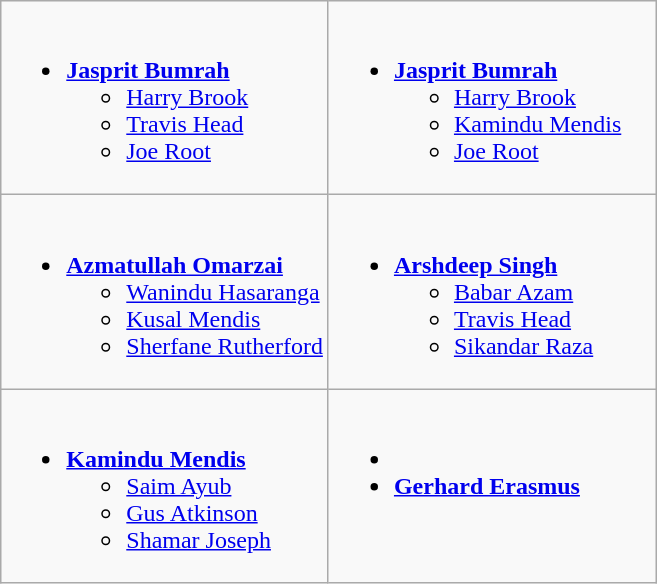<table class=wikitable>
<tr>
<td valign="top" width="50%"><br><ul><li> <strong><a href='#'>Jasprit Bumrah</a></strong><ul><li> <a href='#'>Harry Brook</a></li><li> <a href='#'>Travis Head</a></li><li> <a href='#'>Joe Root</a></li></ul></li></ul></td>
<td valign="top" width="50%"><br><ul><li><strong> <a href='#'>Jasprit Bumrah</a></strong><ul><li> <a href='#'>Harry Brook</a></li><li> <a href='#'>Kamindu Mendis</a></li><li> <a href='#'>Joe Root</a></li></ul></li></ul></td>
</tr>
<tr>
<td valign="top" width="50%"><br><ul><li> <strong><a href='#'>Azmatullah Omarzai</a></strong><ul><li> <a href='#'>Wanindu Hasaranga</a></li><li> <a href='#'>Kusal Mendis</a></li><li> <a href='#'>Sherfane Rutherford</a></li></ul></li></ul></td>
<td valign="top" width="50%"><br><ul><li> <strong><a href='#'>Arshdeep Singh</a></strong><ul><li> <a href='#'>Babar Azam</a></li><li> <a href='#'>Travis Head</a></li><li> <a href='#'>Sikandar Raza</a></li></ul></li></ul></td>
</tr>
<tr>
<td valign="top" width="50%"><br><ul><li> <strong><a href='#'>Kamindu Mendis</a></strong><ul><li> <a href='#'>Saim Ayub</a></li><li> <a href='#'>Gus Atkinson</a></li><li> <a href='#'>Shamar Joseph</a></li></ul></li></ul></td>
<td valign="top" width="50%"><br><ul><li></li><li> <strong><a href='#'>Gerhard Erasmus</a></strong></li></ul></td>
</tr>
</table>
